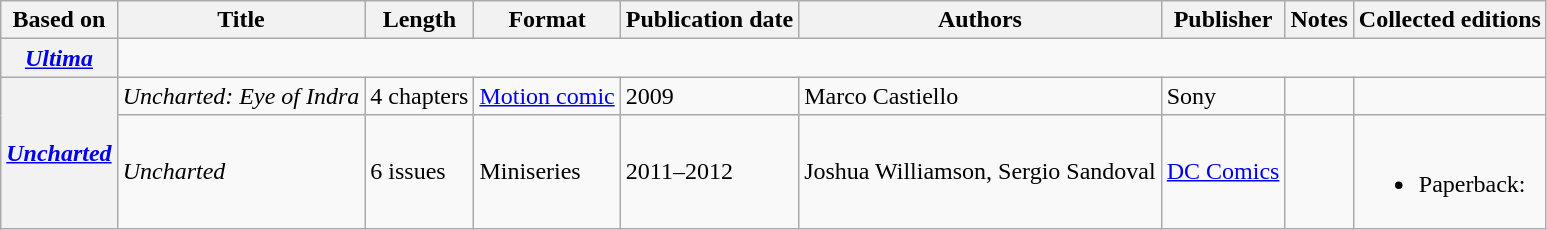<table class="wikitable mw-collapsible">
<tr>
<th>Based on</th>
<th>Title</th>
<th>Length</th>
<th>Format</th>
<th>Publication date</th>
<th>Authors</th>
<th>Publisher</th>
<th>Notes</th>
<th>Collected editions</th>
</tr>
<tr>
<th><em><a href='#'>Ultima</a></em></th>
<td colspan="8"></td>
</tr>
<tr>
<th rowspan="2"><em><a href='#'>Uncharted</a></em></th>
<td><em>Uncharted: Eye of Indra</em></td>
<td>4 chapters</td>
<td><a href='#'>Motion comic</a></td>
<td>2009</td>
<td>Marco Castiello</td>
<td>Sony</td>
<td></td>
<td></td>
</tr>
<tr>
<td><em>Uncharted</em></td>
<td>6 issues</td>
<td>Miniseries</td>
<td>2011–2012</td>
<td>Joshua Williamson, Sergio Sandoval</td>
<td><a href='#'>DC Comics</a></td>
<td></td>
<td><br><ul><li>Paperback: </li></ul></td>
</tr>
</table>
